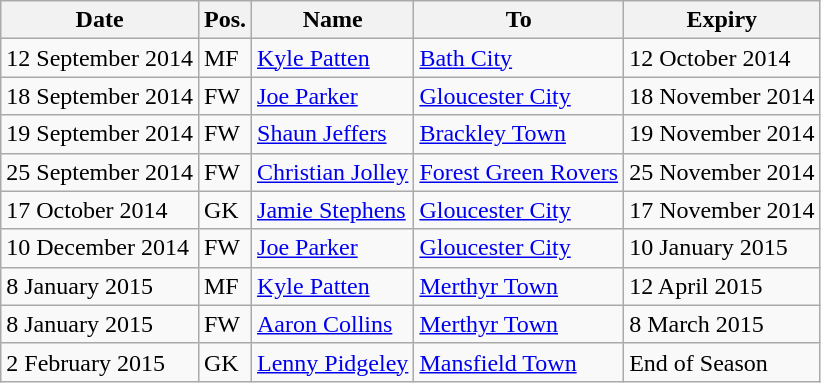<table class="wikitable">
<tr>
<th>Date</th>
<th>Pos.</th>
<th>Name</th>
<th>To</th>
<th>Expiry</th>
</tr>
<tr>
<td>12 September 2014</td>
<td>MF</td>
<td> <a href='#'>Kyle Patten</a></td>
<td> <a href='#'>Bath City</a></td>
<td>12 October 2014</td>
</tr>
<tr>
<td>18 September 2014</td>
<td>FW</td>
<td>  <a href='#'>Joe Parker</a></td>
<td> <a href='#'>Gloucester City</a></td>
<td>18 November 2014</td>
</tr>
<tr>
<td>19 September 2014</td>
<td>FW</td>
<td> <a href='#'>Shaun Jeffers</a></td>
<td> <a href='#'>Brackley Town</a></td>
<td>19 November 2014</td>
</tr>
<tr>
<td>25 September 2014</td>
<td>FW</td>
<td> <a href='#'>Christian Jolley</a></td>
<td> <a href='#'>Forest Green Rovers</a></td>
<td>25 November 2014</td>
</tr>
<tr>
<td>17 October 2014</td>
<td>GK</td>
<td> <a href='#'>Jamie Stephens</a></td>
<td> <a href='#'>Gloucester City</a></td>
<td>17 November 2014</td>
</tr>
<tr>
<td>10 December 2014</td>
<td>FW</td>
<td>  <a href='#'>Joe Parker</a></td>
<td> <a href='#'>Gloucester City</a></td>
<td>10 January 2015</td>
</tr>
<tr>
<td>8 January 2015</td>
<td>MF</td>
<td> <a href='#'>Kyle Patten</a></td>
<td> <a href='#'>Merthyr Town</a></td>
<td>12 April 2015</td>
</tr>
<tr>
<td>8 January 2015</td>
<td>FW</td>
<td> <a href='#'>Aaron Collins</a></td>
<td> <a href='#'>Merthyr Town</a></td>
<td>8 March 2015</td>
</tr>
<tr>
<td>2 February 2015</td>
<td>GK</td>
<td> <a href='#'>Lenny Pidgeley</a></td>
<td> <a href='#'>Mansfield Town</a></td>
<td>End of Season</td>
</tr>
</table>
